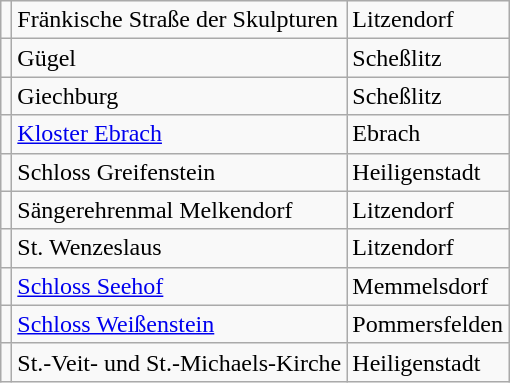<table class="wikitable">
<tr>
<td></td>
<td>Fränkische Straße der Skulpturen</td>
<td>Litzendorf</td>
</tr>
<tr>
<td></td>
<td>Gügel</td>
<td>Scheßlitz</td>
</tr>
<tr>
<td></td>
<td>Giechburg</td>
<td>Scheßlitz</td>
</tr>
<tr>
<td></td>
<td><a href='#'>Kloster Ebrach</a></td>
<td>Ebrach</td>
</tr>
<tr>
<td></td>
<td>Schloss Greifenstein</td>
<td>Heiligenstadt</td>
</tr>
<tr>
<td></td>
<td>Sängerehrenmal Melkendorf</td>
<td>Litzendorf</td>
</tr>
<tr>
<td></td>
<td>St. Wenzeslaus</td>
<td>Litzendorf</td>
</tr>
<tr>
<td></td>
<td><a href='#'>Schloss Seehof</a></td>
<td>Memmelsdorf</td>
</tr>
<tr>
<td></td>
<td><a href='#'>Schloss Weißenstein</a></td>
<td>Pommersfelden</td>
</tr>
<tr>
<td></td>
<td>St.-Veit- und St.-Michaels-Kirche</td>
<td>Heiligenstadt</td>
</tr>
</table>
